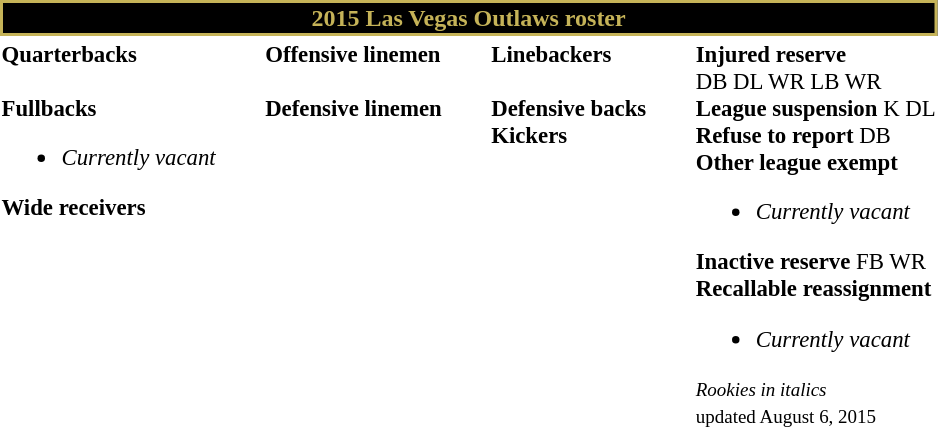<table class="toccolours" style="text-align: left;">
<tr>
<th colspan=7 style="background:black; border: 2px solid #C5B358; color:#C5B358; text-align:center;"><strong>2015 Las Vegas Outlaws roster</strong></th>
</tr>
<tr>
<td style="font-size: 95%;vertical-align:top;"><strong>Quarterbacks</strong><br>
<br><strong>Fullbacks</strong><ul><li><em>Currently vacant</em></li></ul><strong>Wide receivers</strong>




</td>
<td style="width: 25px;"></td>
<td style="font-size: 95%;vertical-align:top;"><strong>Offensive linemen</strong><br>




<br><strong>Defensive linemen</strong>




</td>
<td style="width: 25px;"></td>
<td style="font-size: 95%;vertical-align:top;"><strong>Linebackers</strong><br><br><strong>Defensive backs</strong>



<br><strong>Kickers</strong>
</td>
<td style="width: 25px;"></td>
<td style="font-size: 95%;vertical-align:top;"><strong>Injured reserve</strong><br>
 DB

 DL

 WR
 LB
 WR<br><strong>League suspension</strong>

 K

 DL

<br><strong>Refuse to report</strong>
 DB

<br><strong>Other league exempt</strong><ul><li><em>Currently vacant</em></li></ul><strong>Inactive reserve</strong>
 FB
 WR<br><strong>Recallable reassignment</strong><ul><li><em>Currently vacant</em></li></ul><small><em>Rookies in italics</em><br><span></span> updated August 6, 2015</small><br>
</td>
</tr>
<tr>
</tr>
</table>
